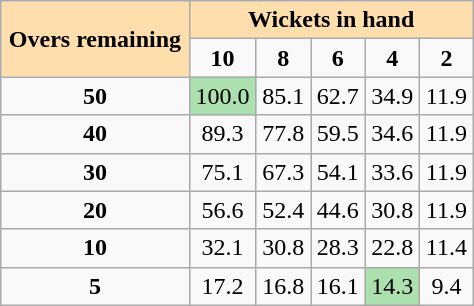<table class="wikitable" style="float: right; margin: 1em 1em 1em 1em; text-align:center; width:25%;">
<tr>
<th rowspan="2" style="background: #ffdead;">Overs remaining</th>
<th colspan="5" style="background: #ffdead;">Wickets in hand</th>
</tr>
<tr>
<td><strong>10</strong></td>
<td><strong>8</strong></td>
<td><strong>6</strong></td>
<td><strong>4</strong></td>
<td><strong>2</strong></td>
</tr>
<tr>
<td><strong>50</strong></td>
<td style="background: #ACE1AF;">100.0</td>
<td>85.1</td>
<td>62.7</td>
<td>34.9</td>
<td>11.9</td>
</tr>
<tr>
<td><strong>40</strong></td>
<td>89.3</td>
<td>77.8</td>
<td>59.5</td>
<td>34.6</td>
<td>11.9</td>
</tr>
<tr>
<td><strong>30</strong></td>
<td>75.1</td>
<td>67.3</td>
<td>54.1</td>
<td>33.6</td>
<td>11.9</td>
</tr>
<tr>
<td><strong>20</strong></td>
<td>56.6</td>
<td>52.4</td>
<td>44.6</td>
<td>30.8</td>
<td>11.9</td>
</tr>
<tr>
<td><strong>10</strong></td>
<td>32.1</td>
<td>30.8</td>
<td>28.3</td>
<td>22.8</td>
<td>11.4</td>
</tr>
<tr>
<td><strong>5</strong></td>
<td>17.2</td>
<td>16.8</td>
<td>16.1</td>
<td style="background: #ACE1AF;">14.3</td>
<td>9.4</td>
</tr>
</table>
